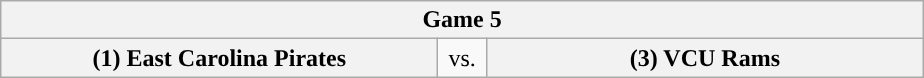<table class="wikitable">
<tr>
<th style="width: 594px;" colspan=3>Game 5</th>
</tr>
<tr>
<th style="width: 284px; ">(1) East Carolina Pirates</th>
<td style="width: 25px; text-align:center">vs.</td>
<th style="width: 284px; ">(3) VCU Rams</th>
</tr>
</table>
